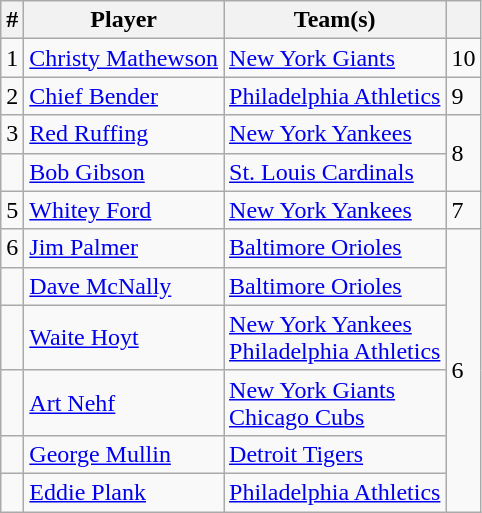<table class="wikitable" style="float:left;">
<tr>
<th>#</th>
<th>Player</th>
<th>Team(s)</th>
<th></th>
</tr>
<tr>
<td>1</td>
<td><a href='#'>Christy Mathewson</a></td>
<td><a href='#'>New York Giants</a></td>
<td>10</td>
</tr>
<tr>
<td>2</td>
<td><a href='#'>Chief Bender</a></td>
<td><a href='#'>Philadelphia Athletics</a></td>
<td>9</td>
</tr>
<tr>
<td>3</td>
<td><a href='#'>Red Ruffing</a></td>
<td><a href='#'>New York Yankees</a></td>
<td rowspan=2>8</td>
</tr>
<tr>
<td></td>
<td><a href='#'>Bob Gibson</a></td>
<td><a href='#'>St. Louis Cardinals</a></td>
</tr>
<tr>
<td>5</td>
<td><a href='#'>Whitey Ford</a></td>
<td><a href='#'>New York Yankees</a></td>
<td>7</td>
</tr>
<tr>
<td>6</td>
<td><a href='#'>Jim Palmer</a></td>
<td><a href='#'>Baltimore Orioles</a></td>
<td rowspan=6>6</td>
</tr>
<tr>
<td></td>
<td><a href='#'>Dave McNally</a></td>
<td><a href='#'>Baltimore Orioles</a></td>
</tr>
<tr>
<td></td>
<td><a href='#'>Waite Hoyt</a></td>
<td><a href='#'>New York Yankees</a><br><a href='#'>Philadelphia Athletics</a></td>
</tr>
<tr>
<td></td>
<td><a href='#'>Art Nehf</a></td>
<td><a href='#'>New York Giants</a><br><a href='#'>Chicago Cubs</a></td>
</tr>
<tr>
<td></td>
<td><a href='#'>George Mullin</a></td>
<td><a href='#'>Detroit Tigers</a></td>
</tr>
<tr>
<td></td>
<td><a href='#'>Eddie Plank</a></td>
<td><a href='#'>Philadelphia Athletics</a></td>
</tr>
</table>
